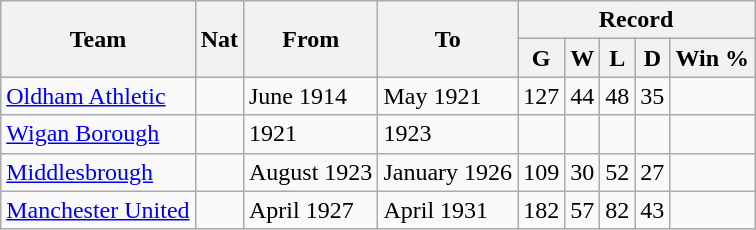<table class="wikitable" style="text-align:center">
<tr>
<th rowspan="2">Team</th>
<th rowspan="2">Nat</th>
<th rowspan="2">From</th>
<th rowspan="2">To</th>
<th colspan="5">Record</th>
</tr>
<tr>
<th>G</th>
<th>W</th>
<th>L</th>
<th>D</th>
<th>Win %</th>
</tr>
<tr>
<td align=left><a href='#'>Oldham Athletic</a></td>
<td></td>
<td align=left>June 1914</td>
<td align=left>May 1921</td>
<td>127</td>
<td>44</td>
<td>48</td>
<td>35</td>
<td></td>
</tr>
<tr>
<td align=left><a href='#'>Wigan Borough</a></td>
<td></td>
<td align=left>1921</td>
<td align=left>1923</td>
<td></td>
<td></td>
<td></td>
<td></td>
<td></td>
</tr>
<tr>
<td align=left><a href='#'>Middlesbrough</a></td>
<td></td>
<td align=left>August 1923</td>
<td align=left>January 1926</td>
<td>109</td>
<td>30</td>
<td>52</td>
<td>27</td>
<td></td>
</tr>
<tr>
<td align=left><a href='#'>Manchester United</a></td>
<td></td>
<td align=left>April 1927</td>
<td align=left>April 1931</td>
<td>182</td>
<td>57</td>
<td>82</td>
<td>43</td>
<td></td>
</tr>
</table>
